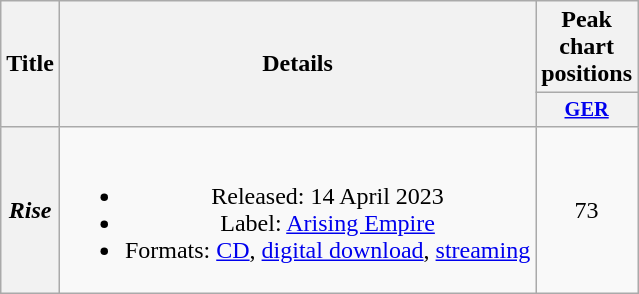<table class="wikitable plainrowheaders" style="text-align:center;">
<tr>
<th scope="col" rowspan="2">Title</th>
<th scope="col" rowspan="2">Details</th>
<th scope="col" colspan="2">Peak chart<br>positions</th>
</tr>
<tr>
<th scope="col" style="width:3em;font-size:85%;"><a href='#'>GER</a><br></th>
</tr>
<tr>
<th scope="row"><em>Rise</em></th>
<td><br><ul><li>Released: 14 April 2023</li><li>Label: <a href='#'>Arising Empire</a></li><li>Formats: <a href='#'>CD</a>, <a href='#'>digital download</a>, <a href='#'>streaming</a></li></ul></td>
<td>73</td>
</tr>
</table>
